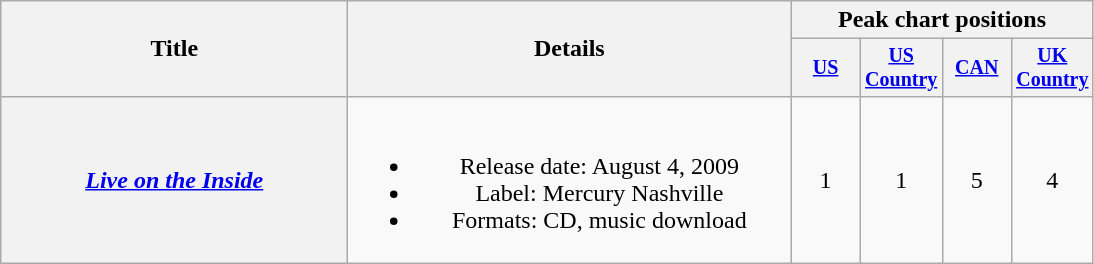<table class="wikitable plainrowheaders" style="text-align:center;">
<tr>
<th rowspan="2" style="width:14em;">Title</th>
<th rowspan="2" style="width:18em;">Details</th>
<th colspan="4">Peak chart positions</th>
</tr>
<tr style="font-size:smaller;">
<th style="width:3em;"><a href='#'>US</a><br></th>
<th style="width:3em;"><a href='#'>US Country</a><br></th>
<th style="width:3em;"><a href='#'>CAN</a><br></th>
<th style="width:3em;"><a href='#'>UK Country</a><br></th>
</tr>
<tr>
<th scope="row"><em><a href='#'>Live on the Inside</a></em></th>
<td><br><ul><li>Release date: August 4, 2009</li><li>Label: Mercury Nashville</li><li>Formats: CD, music download</li></ul></td>
<td>1</td>
<td>1</td>
<td>5</td>
<td>4</td>
</tr>
</table>
